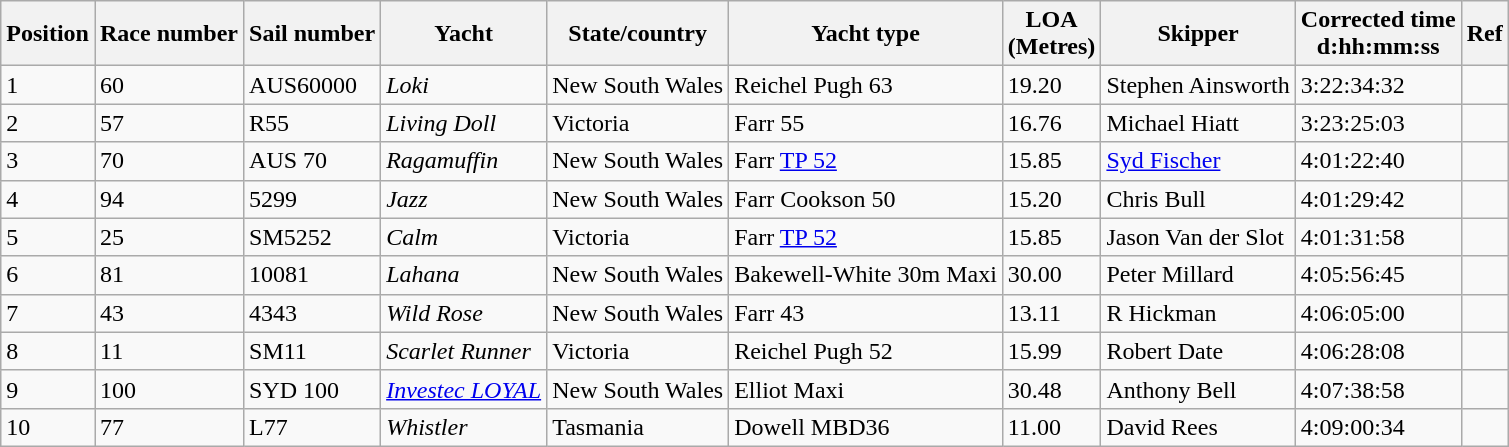<table class="wikitable">
<tr>
<th>Position</th>
<th>Race number</th>
<th>Sail number</th>
<th>Yacht</th>
<th>State/country</th>
<th>Yacht type</th>
<th>LOA <br>(Metres)</th>
<th>Skipper</th>
<th>Corrected time <br>d:hh:mm:ss</th>
<th>Ref</th>
</tr>
<tr>
<td>1</td>
<td>60</td>
<td>AUS60000</td>
<td><em>Loki</em></td>
<td> New South Wales</td>
<td>Reichel Pugh 63</td>
<td>19.20</td>
<td>Stephen Ainsworth</td>
<td>3:22:34:32</td>
<td></td>
</tr>
<tr>
<td>2</td>
<td>57</td>
<td>R55</td>
<td><em>Living Doll</em></td>
<td> Victoria</td>
<td>Farr 55</td>
<td>16.76</td>
<td>Michael Hiatt</td>
<td>3:23:25:03</td>
<td></td>
</tr>
<tr>
<td>3</td>
<td>70</td>
<td>AUS 70</td>
<td><em>Ragamuffin</em></td>
<td> New South Wales</td>
<td>Farr <a href='#'>TP 52</a></td>
<td>15.85</td>
<td><a href='#'>Syd Fischer</a></td>
<td>4:01:22:40</td>
<td></td>
</tr>
<tr>
<td>4</td>
<td>94</td>
<td>5299</td>
<td><em>Jazz</em></td>
<td> New South Wales</td>
<td>Farr Cookson 50</td>
<td>15.20</td>
<td>Chris Bull</td>
<td>4:01:29:42</td>
<td></td>
</tr>
<tr>
<td>5</td>
<td>25</td>
<td>SM5252</td>
<td><em>Calm</em></td>
<td> Victoria</td>
<td>Farr <a href='#'>TP 52</a></td>
<td>15.85</td>
<td>Jason Van der Slot</td>
<td>4:01:31:58</td>
<td></td>
</tr>
<tr>
<td>6</td>
<td>81</td>
<td>10081</td>
<td><em>Lahana</em></td>
<td> New South Wales</td>
<td>Bakewell-White 30m Maxi</td>
<td>30.00</td>
<td>Peter Millard</td>
<td>4:05:56:45</td>
<td></td>
</tr>
<tr>
<td>7</td>
<td>43</td>
<td>4343</td>
<td><em>Wild Rose</em></td>
<td> New South Wales</td>
<td>Farr 43</td>
<td>13.11</td>
<td>R Hickman</td>
<td>4:06:05:00</td>
<td></td>
</tr>
<tr>
<td>8</td>
<td>11</td>
<td>SM11</td>
<td><em>Scarlet Runner</em></td>
<td> Victoria</td>
<td>Reichel Pugh 52</td>
<td>15.99</td>
<td>Robert Date</td>
<td>4:06:28:08</td>
<td></td>
</tr>
<tr>
<td>9</td>
<td>100</td>
<td>SYD 100</td>
<td><em><a href='#'>Investec LOYAL</a></em></td>
<td> New South Wales</td>
<td>Elliot Maxi</td>
<td>30.48</td>
<td>Anthony Bell</td>
<td>4:07:38:58</td>
<td></td>
</tr>
<tr>
<td>10</td>
<td>77</td>
<td>L77</td>
<td><em>Whistler</em></td>
<td> Tasmania</td>
<td>Dowell MBD36</td>
<td>11.00</td>
<td>David Rees</td>
<td>4:09:00:34</td>
<td></td>
</tr>
</table>
